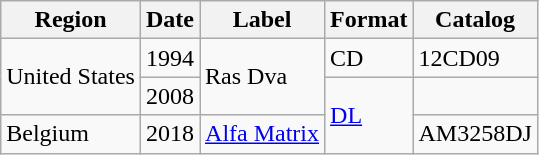<table class="wikitable">
<tr>
<th>Region</th>
<th>Date</th>
<th>Label</th>
<th>Format</th>
<th>Catalog</th>
</tr>
<tr>
<td rowspan="2">United States</td>
<td>1994</td>
<td rowspan="2">Ras Dva</td>
<td>CD</td>
<td>12CD09</td>
</tr>
<tr>
<td>2008</td>
<td rowspan="2"><a href='#'>DL</a></td>
<td></td>
</tr>
<tr>
<td>Belgium</td>
<td>2018</td>
<td><a href='#'>Alfa Matrix</a></td>
<td>AM3258DJ</td>
</tr>
</table>
